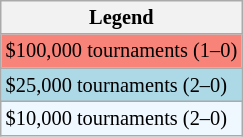<table class="wikitable" style="font-size:85%">
<tr>
<th>Legend</th>
</tr>
<tr bgcolor=f88379>
<td>$100,000 tournaments (1–0)</td>
</tr>
<tr bgcolor=lightblue>
<td>$25,000 tournaments (2–0)</td>
</tr>
<tr bgcolor=f0f8ff>
<td>$10,000 tournaments (2–0)</td>
</tr>
</table>
